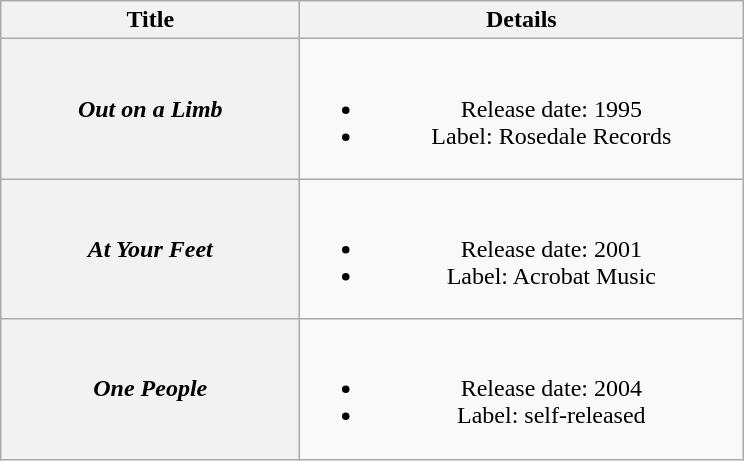<table class="wikitable plainrowheaders" style="text-align:center;">
<tr>
<th style="width:12em;">Title</th>
<th style="width:18em;">Details</th>
</tr>
<tr>
<th scope="row"><em>Out on a Limb</em></th>
<td><br><ul><li>Release date: 1995</li><li>Label: Rosedale Records</li></ul></td>
</tr>
<tr>
<th scope="row"><em>At Your Feet</em></th>
<td><br><ul><li>Release date: 2001</li><li>Label: Acrobat Music</li></ul></td>
</tr>
<tr>
<th scope="row"><em>One People</em></th>
<td><br><ul><li>Release date: 2004</li><li>Label: self-released</li></ul></td>
</tr>
</table>
